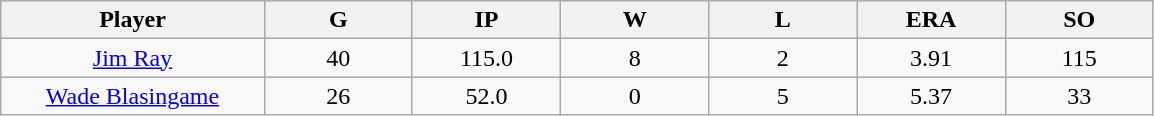<table class="wikitable sortable">
<tr>
<th bgcolor="#DDDDFF" width="16%">Player</th>
<th bgcolor="#DDDDFF" width="9%">G</th>
<th bgcolor="#DDDDFF" width="9%">IP</th>
<th bgcolor="#DDDDFF" width="9%">W</th>
<th bgcolor="#DDDDFF" width="9%">L</th>
<th bgcolor="#DDDDFF" width="9%">ERA</th>
<th bgcolor="#DDDDFF" width="9%">SO</th>
</tr>
<tr align="center">
<td><a href='#'>Jim Ray</a></td>
<td>40</td>
<td>115.0</td>
<td>8</td>
<td>2</td>
<td>3.91</td>
<td>115</td>
</tr>
<tr align="center">
<td><a href='#'>Wade Blasingame</a></td>
<td>26</td>
<td>52.0</td>
<td>0</td>
<td>5</td>
<td>5.37</td>
<td>33</td>
</tr>
</table>
